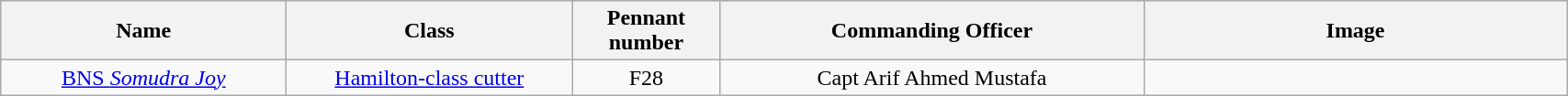<table class="wikitable" style="text-align:center">
<tr style="background:#cccccc">
<th scope="col" style="width: 200px;">Name</th>
<th scope="col" style="width: 200px;">Class</th>
<th scope="col" style="width: 100px;">Pennant number</th>
<th scope="col" style="width: 300px;">Commanding Officer</th>
<th scope="col" style="width: 300px;">Image</th>
</tr>
<tr>
<td><a href='#'>BNS <em>Somudra Joy</em></a></td>
<td><a href='#'>Hamilton-class cutter</a></td>
<td>F28</td>
<td>Capt Arif Ahmed Mustafa</td>
<td></td>
</tr>
</table>
